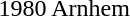<table>
<tr>
<td>1980 Arnhem <br></td>
<td></td>
<td></td>
<td></td>
</tr>
</table>
